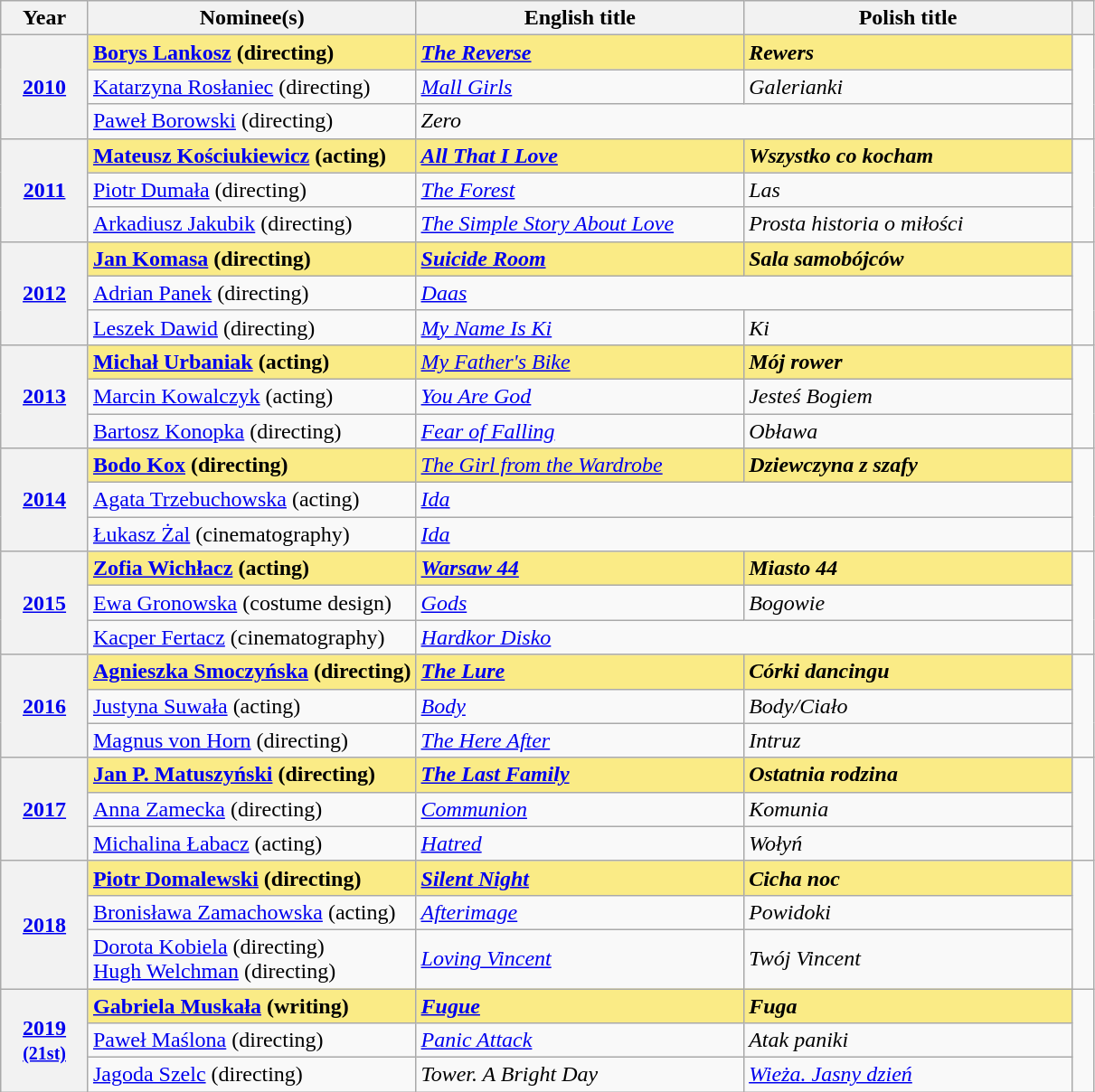<table class="wikitable sortable">
<tr>
<th scope="col" style="width:8%;">Year</th>
<th scope="col" style="width:30%;">Nominee(s)</th>
<th scope="col" style="width:30%;">English title</th>
<th>Polish title</th>
<th scope="col" style="width:2%;" class="unsortable"></th>
</tr>
<tr>
<th rowspan="3" scope="row" style="text-align:center;"><a href='#'>2010</a><br></th>
<td style="background:#FAEB86;"><strong><a href='#'>Borys Lankosz</a> (directing)</strong></td>
<td style="background:#FAEB86;"><em><a href='#'><strong>The Reverse</strong></a></em></td>
<td style="background:#FAEB86;"><strong><em>Rewers</em></strong></td>
<td rowspan="3"></td>
</tr>
<tr>
<td><a href='#'>Katarzyna Rosłaniec</a> (directing)</td>
<td><em><a href='#'>Mall Girls</a></em></td>
<td><em>Galerianki</em></td>
</tr>
<tr>
<td><a href='#'>Paweł Borowski</a> (directing)</td>
<td colspan="2"><em>Zero</em></td>
</tr>
<tr>
<th rowspan="3" scope="row" style="text-align:center;"><a href='#'>2011</a><br></th>
<td style="background:#FAEB86;"><strong><a href='#'>Mateusz Kościukiewicz</a> (acting)</strong></td>
<td style="background:#FAEB86;"><strong><em><a href='#'>All That I Love</a></em></strong></td>
<td style="background:#FAEB86;"><strong><em>Wszystko co kocham</em></strong></td>
<td rowspan="3"></td>
</tr>
<tr>
<td><a href='#'>Piotr Dumała</a> (directing)</td>
<td><em><a href='#'>The Forest</a></em></td>
<td><em>Las</em></td>
</tr>
<tr>
<td><a href='#'>Arkadiusz Jakubik</a> (directing)</td>
<td><em><a href='#'>The Simple Story About Love</a></em></td>
<td><em>Prosta historia o miłości</em></td>
</tr>
<tr>
<th rowspan="3" scope="row" style="text-align:center;"><a href='#'>2012</a><br></th>
<td style="background:#FAEB86;"><strong><a href='#'>Jan Komasa</a> (directing)</strong></td>
<td style="background:#FAEB86;"><strong><em><a href='#'>Suicide Room</a></em></strong></td>
<td style="background:#FAEB86;"><strong><em>Sala samobójców</em></strong></td>
<td rowspan="3"></td>
</tr>
<tr>
<td><a href='#'>Adrian Panek</a> (directing)</td>
<td colspan="2"><em><a href='#'>Daas</a></em></td>
</tr>
<tr>
<td><a href='#'>Leszek Dawid</a> (directing)</td>
<td><em><a href='#'>My Name Is Ki</a></em></td>
<td><em>Ki</em></td>
</tr>
<tr>
<th rowspan="3" scope="row" style="text-align:center;"><a href='#'>2013</a><br></th>
<td style="background:#FAEB86;"><strong><a href='#'>Michał Urbaniak</a> (acting)</strong></td>
<td style="background:#FAEB86;"><em><a href='#'>My Father's Bike</a></em></td>
<td style="background:#FAEB86;"><strong><em>Mój rower</em></strong></td>
<td rowspan="3"></td>
</tr>
<tr>
<td><a href='#'>Marcin Kowalczyk</a> (acting)</td>
<td><em><a href='#'>You Are God</a></em></td>
<td><em>Jesteś Bogiem</em></td>
</tr>
<tr>
<td><a href='#'>Bartosz Konopka</a> (directing)</td>
<td><em><a href='#'>Fear of Falling</a></em></td>
<td><em>Obława</em></td>
</tr>
<tr>
<th rowspan="3" scope="row" style="text-align:center;"><a href='#'>2014</a><br></th>
<td style="background:#FAEB86;"><strong><a href='#'>Bodo Kox</a> (directing)</strong></td>
<td style="background:#FAEB86;"><em><a href='#'>The Girl from the Wardrobe</a></em></td>
<td style="background:#FAEB86;"><strong><em>Dziewczyna z szafy</em></strong></td>
<td rowspan="3"></td>
</tr>
<tr>
<td><a href='#'>Agata Trzebuchowska</a> (acting)</td>
<td colspan="2"><em><a href='#'>Ida</a></em></td>
</tr>
<tr>
<td><a href='#'>Łukasz Żal</a> (cinematography)</td>
<td colspan="2"><em><a href='#'>Ida</a></em></td>
</tr>
<tr>
<th rowspan="3" scope="row" style="text-align:center"><a href='#'>2015</a> <br></th>
<td style="background:#FAEB86;"><strong><a href='#'>Zofia Wichłacz</a> (acting)</strong></td>
<td style="background:#FAEB86;"><strong><em><a href='#'>Warsaw 44</a></em></strong></td>
<td style="background:#FAEB86;"><strong><em>Miasto 44</em></strong></td>
<td rowspan="3"></td>
</tr>
<tr>
<td><a href='#'>Ewa Gronowska</a> (costume design)</td>
<td><em><a href='#'>Gods</a></em></td>
<td><em>Bogowie</em></td>
</tr>
<tr>
<td><a href='#'>Kacper Fertacz</a> (cinematography)</td>
<td colspan="2"><em><a href='#'>Hardkor Disko</a></em></td>
</tr>
<tr>
<th rowspan="3" scope="row" style="text-align:center"><a href='#'>2016</a> <br></th>
<td style="background:#FAEB86;"><strong><a href='#'>Agnieszka Smoczyńska</a> (directing)</strong></td>
<td style="background:#FAEB86;"><strong><em><a href='#'>The Lure</a></em></strong></td>
<td style="background:#FAEB86;"><strong><em>Córki dancingu</em></strong></td>
<td rowspan="3"></td>
</tr>
<tr>
<td><a href='#'>Justyna Suwała</a> (acting)</td>
<td><em><a href='#'>Body</a></em></td>
<td><em>Body/Ciało</em></td>
</tr>
<tr>
<td><a href='#'>Magnus von Horn</a> (directing)</td>
<td><em><a href='#'>The Here After</a></em></td>
<td><em>Intruz</em></td>
</tr>
<tr>
<th rowspan="3" scope="row" style="text-align:center"><a href='#'>2017</a> <br></th>
<td style="background:#FAEB86;"><strong><a href='#'>Jan P. Matuszyński</a> (directing)</strong></td>
<td style="background:#FAEB86;"><strong><em><a href='#'>The Last Family</a></em></strong></td>
<td style="background:#FAEB86;"><strong><em>Ostatnia rodzina</em></strong></td>
<td rowspan="3"></td>
</tr>
<tr>
<td><a href='#'>Anna Zamecka</a> (directing)</td>
<td><em><a href='#'>Communion</a></em></td>
<td><em>Komunia</em></td>
</tr>
<tr>
<td><a href='#'>Michalina Łabacz</a> (acting)</td>
<td><em><a href='#'>Hatred</a></em></td>
<td><em>Wołyń</em></td>
</tr>
<tr>
<th rowspan="3" scope="row" style="text-align:center"><a href='#'>2018</a> <br></th>
<td style="background:#FAEB86;"><strong><a href='#'>Piotr Domalewski</a> (directing)</strong></td>
<td style="background:#FAEB86;"><strong><em><a href='#'>Silent Night</a></em></strong></td>
<td style="background:#FAEB86;"><strong><em>Cicha noc</em></strong></td>
<td rowspan="3"></td>
</tr>
<tr>
<td><a href='#'>Bronisława Zamachowska</a> (acting)</td>
<td><em><a href='#'>Afterimage</a></em></td>
<td><em>Powidoki</em></td>
</tr>
<tr>
<td><a href='#'>Dorota Kobiela</a> (directing) <br> <a href='#'>Hugh Welchman</a> (directing)</td>
<td><em><a href='#'>Loving Vincent</a></em></td>
<td><em>Twój Vincent</em></td>
</tr>
<tr>
<th rowspan="3" scope="row" style="text-align:center"><a href='#'>2019</a> <br><small><a href='#'>(21st)</a> </small></th>
<td style="background:#FAEB86;"><strong><a href='#'>Gabriela Muskała</a> (writing)</strong></td>
<td style="background:#FAEB86;"><strong><em><a href='#'>Fugue</a></em></strong></td>
<td style="background:#FAEB86;"><strong><em>Fuga</em></strong></td>
<td rowspan="3"></td>
</tr>
<tr>
<td><a href='#'>Paweł Maślona</a> (directing)</td>
<td><em><a href='#'>Panic Attack</a></em></td>
<td><em>Atak paniki</em></td>
</tr>
<tr>
<td><a href='#'>Jagoda Szelc</a> (directing)</td>
<td><em>Tower. A Bright Day</em></td>
<td><em><a href='#'>Wieża. Jasny dzień</a></em></td>
</tr>
</table>
